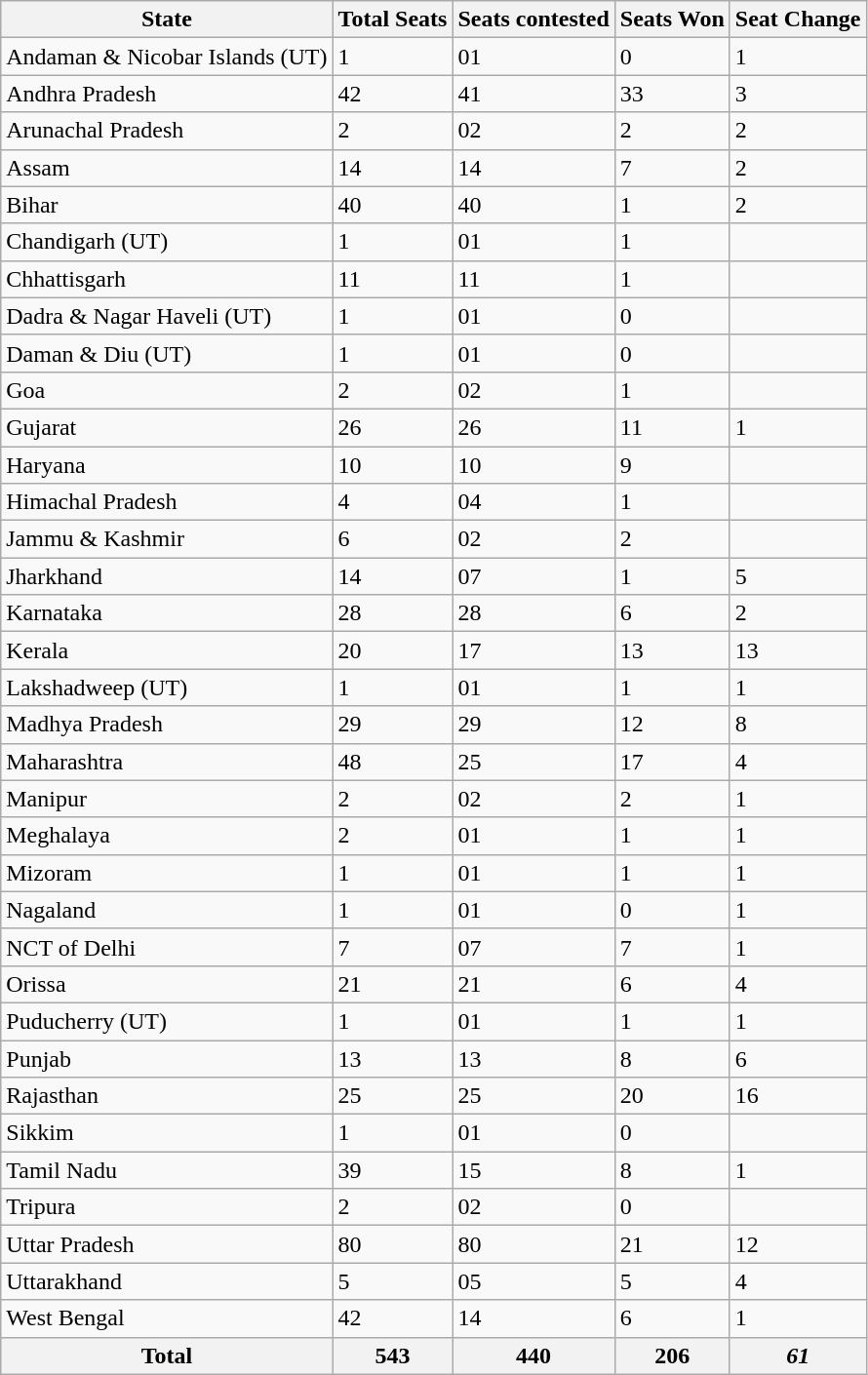<table class="wikitable">
<tr>
<th>State</th>
<th>Total Seats</th>
<th>Seats contested</th>
<th>Seats Won</th>
<th>Seat Change</th>
</tr>
<tr>
<td>Andaman & Nicobar Islands (UT)</td>
<td>1</td>
<td>01</td>
<td>0</td>
<td> 1</td>
</tr>
<tr>
<td>Andhra Pradesh</td>
<td>42</td>
<td>41</td>
<td>33</td>
<td> 3</td>
</tr>
<tr>
<td>Arunachal Pradesh</td>
<td>2</td>
<td>02</td>
<td>2</td>
<td> 2</td>
</tr>
<tr>
<td>Assam</td>
<td>14</td>
<td>14</td>
<td>7</td>
<td> 2</td>
</tr>
<tr>
<td>Bihar</td>
<td>40</td>
<td>40</td>
<td>1</td>
<td> 2</td>
</tr>
<tr>
<td>Chandigarh (UT)</td>
<td>1</td>
<td>01</td>
<td>1</td>
<td></td>
</tr>
<tr>
<td>Chhattisgarh</td>
<td>11</td>
<td>11</td>
<td>1</td>
<td></td>
</tr>
<tr>
<td>Dadra & Nagar Haveli (UT)</td>
<td>1</td>
<td>01</td>
<td>0</td>
<td></td>
</tr>
<tr>
<td>Daman & Diu (UT)</td>
<td>1</td>
<td>01</td>
<td>0</td>
<td></td>
</tr>
<tr>
<td>Goa</td>
<td>2</td>
<td>02</td>
<td>1</td>
<td></td>
</tr>
<tr>
<td>Gujarat</td>
<td>26</td>
<td>26</td>
<td>11</td>
<td> 1</td>
</tr>
<tr>
<td>Haryana</td>
<td>10</td>
<td>10</td>
<td>9</td>
<td></td>
</tr>
<tr>
<td>Himachal Pradesh</td>
<td>4</td>
<td>04</td>
<td>1</td>
<td></td>
</tr>
<tr>
<td>Jammu & Kashmir</td>
<td>6</td>
<td>02</td>
<td>2</td>
<td></td>
</tr>
<tr>
<td>Jharkhand</td>
<td>14</td>
<td>07</td>
<td>1</td>
<td> 5</td>
</tr>
<tr>
<td>Karnataka</td>
<td>28</td>
<td>28</td>
<td>6</td>
<td> 2</td>
</tr>
<tr>
<td>Kerala</td>
<td>20</td>
<td>17</td>
<td>13</td>
<td> 13</td>
</tr>
<tr>
<td>Lakshadweep (UT)</td>
<td>1</td>
<td>01</td>
<td>1</td>
<td> 1</td>
</tr>
<tr>
<td>Madhya Pradesh</td>
<td>29</td>
<td>29</td>
<td>12</td>
<td> 8</td>
</tr>
<tr>
<td>Maharashtra</td>
<td>48</td>
<td>25</td>
<td>17</td>
<td> 4</td>
</tr>
<tr>
<td>Manipur</td>
<td>2</td>
<td>02</td>
<td>2</td>
<td> 1</td>
</tr>
<tr>
<td>Meghalaya</td>
<td>2</td>
<td>01</td>
<td>1</td>
<td> 1</td>
</tr>
<tr>
<td>Mizoram</td>
<td>1</td>
<td>01</td>
<td>1</td>
<td> 1</td>
</tr>
<tr>
<td>Nagaland</td>
<td>1</td>
<td>01</td>
<td>0</td>
<td> 1</td>
</tr>
<tr>
<td>NCT of Delhi</td>
<td>7</td>
<td>07</td>
<td>7</td>
<td> 1</td>
</tr>
<tr>
<td>Orissa</td>
<td>21</td>
<td>21</td>
<td>6</td>
<td> 4</td>
</tr>
<tr>
<td>Puducherry (UT)</td>
<td>1</td>
<td>01</td>
<td>1</td>
<td> 1</td>
</tr>
<tr>
<td>Punjab</td>
<td>13</td>
<td>13</td>
<td>8</td>
<td> 6</td>
</tr>
<tr>
<td>Rajasthan</td>
<td>25</td>
<td>25</td>
<td>20</td>
<td> 16</td>
</tr>
<tr>
<td>Sikkim</td>
<td>1</td>
<td>01</td>
<td>0</td>
<td></td>
</tr>
<tr>
<td>Tamil Nadu</td>
<td>39</td>
<td>15</td>
<td>8</td>
<td> 1</td>
</tr>
<tr>
<td>Tripura</td>
<td>2</td>
<td>02</td>
<td>0</td>
<td></td>
</tr>
<tr>
<td>Uttar Pradesh</td>
<td>80</td>
<td>80</td>
<td>21</td>
<td> 12</td>
</tr>
<tr>
<td>Uttarakhand</td>
<td>5</td>
<td>05</td>
<td>5</td>
<td> 4</td>
</tr>
<tr>
<td>West Bengal</td>
<td>42</td>
<td>14</td>
<td>6</td>
<td> 1</td>
</tr>
<tr>
<th>Total</th>
<th>543</th>
<th>440</th>
<th>206</th>
<th><em> 61</em></th>
</tr>
</table>
